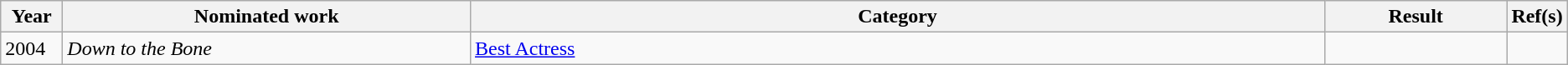<table class="wikitable">
<tr>
<th width=4%>Year</th>
<th width=27%>Nominated work</th>
<th width=57%>Category</th>
<th width=12%>Result</th>
<th width=4%>Ref(s)</th>
</tr>
<tr>
<td>2004</td>
<td><em>Down to the Bone</em></td>
<td><a href='#'>Best Actress</a></td>
<td></td>
<td></td>
</tr>
</table>
